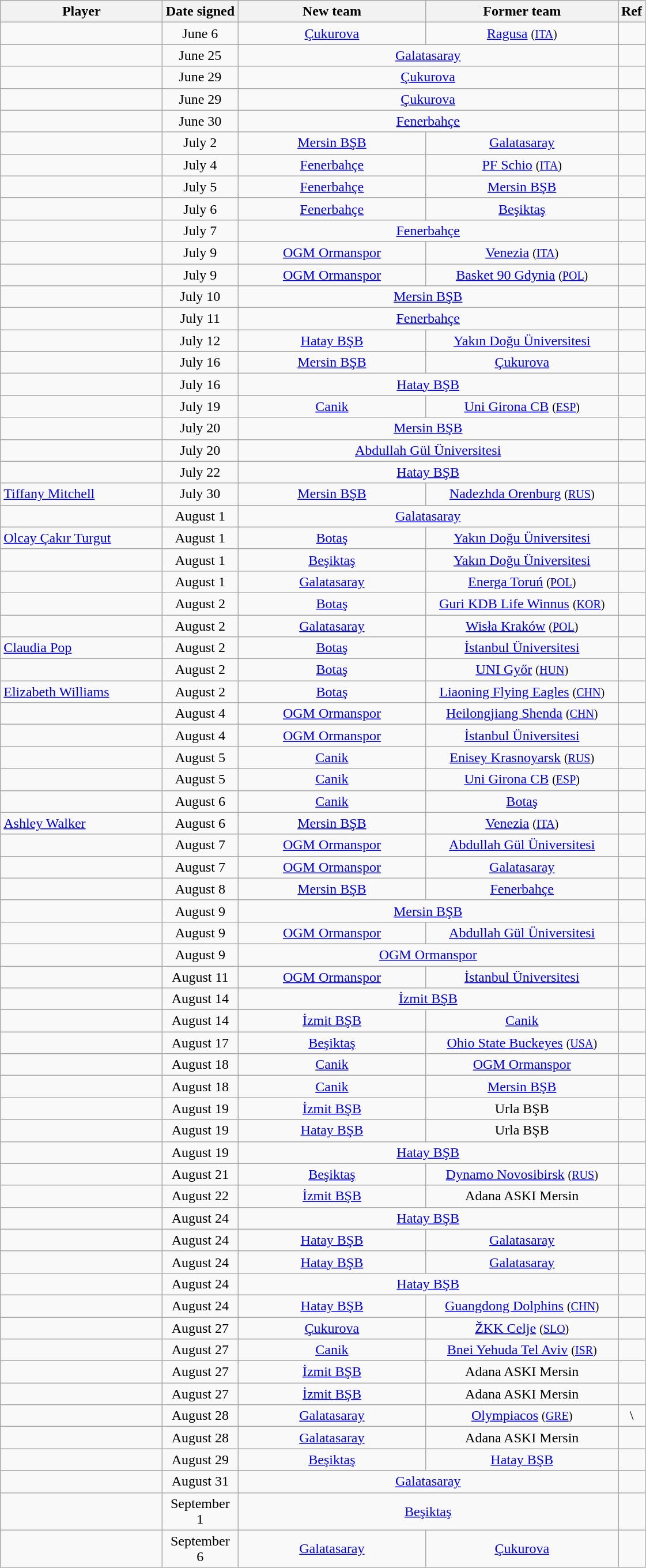<table class="wikitable sortable" style="text-align:center">
<tr>
<th style="width:180px">Player</th>
<th style="width:80px">Date signed</th>
<th style="width:210px">New team</th>
<th style="width:215px">Former team</th>
<th class="unsortable">Ref</th>
</tr>
<tr>
<td align="left"> </td>
<td rowspan="1" align="center">June 6</td>
<td align="center"><a href='#'>Çukurova</a></td>
<td align="center"><a href='#'>Ragusa</a> <small>(<a href='#'>ITA</a>)</small></td>
<td align="center"></td>
</tr>
<tr>
<td align="left"> </td>
<td rowspan="1" align="center">June 25</td>
<td colspan="2" align="center"><a href='#'>Galatasaray</a></td>
<td align="center"></td>
</tr>
<tr>
<td align="left"> </td>
<td rowspan="1" align="center">June 29</td>
<td colspan="2" align="center"><a href='#'>Çukurova</a></td>
<td align="center"></td>
</tr>
<tr>
<td align="left"> </td>
<td rowspan="1" align="center">June 29</td>
<td colspan="2" align="center"><a href='#'>Çukurova</a></td>
<td align="center"></td>
</tr>
<tr>
<td align="left"> </td>
<td rowspan="1" align="center">June 30</td>
<td colspan="2" align="center"><a href='#'>Fenerbahçe</a></td>
<td align="center"></td>
</tr>
<tr>
<td align="left"> </td>
<td align="center">July 2</td>
<td align="center"><a href='#'>Mersin BŞB</a></td>
<td align="center"><a href='#'>Galatasaray</a></td>
<td align="center"></td>
</tr>
<tr>
<td align="left"> </td>
<td align="center">July 4</td>
<td align="center"><a href='#'>Fenerbahçe</a></td>
<td align="center"><a href='#'>PF Schio</a> <small>(<a href='#'>ITA</a>)</small></td>
<td align="center"></td>
</tr>
<tr>
<td align="left"> </td>
<td align="center">July 5</td>
<td align="center"><a href='#'>Fenerbahçe</a></td>
<td align="center"><a href='#'>Mersin BŞB</a></td>
<td align="center"></td>
</tr>
<tr>
<td align="left"> </td>
<td align="center">July 6</td>
<td align="center"><a href='#'>Fenerbahçe</a></td>
<td align="center"><a href='#'>Beşiktaş</a></td>
<td align="center"></td>
</tr>
<tr>
<td align="left"> </td>
<td align="center">July 7</td>
<td colspan="2" align="center"><a href='#'>Fenerbahçe</a></td>
<td align="center"></td>
</tr>
<tr>
<td align="left"> </td>
<td align="center">July 9</td>
<td align="center"><a href='#'>OGM Ormanspor</a></td>
<td align="center"><a href='#'>Venezia</a> <small>(<a href='#'>ITA</a>)</small></td>
<td align="center"></td>
</tr>
<tr>
<td align="left"> </td>
<td align="center">July 9</td>
<td align="center"><a href='#'>OGM Ormanspor</a></td>
<td align="center"><a href='#'>Basket 90 Gdynia</a> <small>(<a href='#'>POL</a>)</small></td>
<td align="center"></td>
</tr>
<tr>
<td align="left"> </td>
<td rowspan="1" align="center">July 10</td>
<td colspan="2" align="center"><a href='#'>Mersin BŞB</a></td>
<td align="center"></td>
</tr>
<tr>
<td align="left"> </td>
<td align="center">July 11</td>
<td colspan="2" align="center"><a href='#'>Fenerbahçe</a></td>
<td align="center"></td>
</tr>
<tr>
<td align="left"> </td>
<td align="center">July 12</td>
<td align="center"><a href='#'>Hatay BŞB</a></td>
<td align="center"><a href='#'>Yakın Doğu Üniversitesi</a></td>
<td align="center"></td>
</tr>
<tr>
<td align="left"> </td>
<td align="center">July 16</td>
<td align="center"><a href='#'>Mersin BŞB</a></td>
<td align="center"><a href='#'>Çukurova</a></td>
<td align="center"></td>
</tr>
<tr>
<td align="left"> </td>
<td align="center">July 16</td>
<td colspan="2" align="center"><a href='#'>Hatay BŞB</a></td>
<td align="center"></td>
</tr>
<tr>
<td align="left"> </td>
<td align="center">July 19</td>
<td align="center"><a href='#'>Canik</a></td>
<td align="center"><a href='#'>Uni Girona CB</a> <small>(<a href='#'>ESP</a>)</small></td>
<td align="center"></td>
</tr>
<tr>
<td align="left"> </td>
<td rowspan="1" align="center">July 20</td>
<td colspan="2" align="center"><a href='#'>Mersin BŞB</a></td>
<td align="center"></td>
</tr>
<tr>
<td align="left"> </td>
<td rowspan="1" align="center">July 20</td>
<td colspan="2" align="center"><a href='#'>Abdullah Gül Üniversitesi</a></td>
<td align="center"></td>
</tr>
<tr>
<td align="left"> </td>
<td align="center">July 22</td>
<td colspan="2" align="center"><a href='#'>Hatay BŞB</a></td>
<td align="center"></td>
</tr>
<tr>
<td align="left"> <a href='#'>Tiffany Mitchell</a></td>
<td align="center">July 30</td>
<td align="center"><a href='#'>Mersin BŞB</a></td>
<td align="center"><a href='#'>Nadezhda Orenburg</a> <small>(<a href='#'>RUS</a>)</small></td>
<td align="center"></td>
</tr>
<tr>
<td align="left"> </td>
<td align="center">August 1</td>
<td colspan="2" align="center"><a href='#'>Galatasaray</a></td>
<td align="center"></td>
</tr>
<tr>
<td align="left"> <a href='#'>Olcay Çakır Turgut</a></td>
<td align="center">August 1</td>
<td align="center"><a href='#'>Botaş</a></td>
<td align="center"><a href='#'>Yakın Doğu Üniversitesi</a></td>
<td align="center"></td>
</tr>
<tr>
<td align="left"> </td>
<td align="center">August 1</td>
<td align="center"><a href='#'>Beşiktaş</a></td>
<td align="center"><a href='#'>Yakın Doğu Üniversitesi</a></td>
<td align="center"></td>
</tr>
<tr>
<td align="left"> </td>
<td align="center">August 1</td>
<td align="center"><a href='#'>Galatasaray</a></td>
<td align="center"><a href='#'>Energa Toruń</a> <small>(<a href='#'>POL</a>)</small></td>
<td align="center"></td>
</tr>
<tr>
<td align="left"> </td>
<td align="center">August 2</td>
<td align="center"><a href='#'>Botaş</a></td>
<td align="center"><a href='#'>Guri KDB Life Winnus</a> <small>(<a href='#'>KOR</a>)</small></td>
<td align="center"></td>
</tr>
<tr>
<td align="left"> </td>
<td align="center">August 2</td>
<td align="center"><a href='#'>Galatasaray</a></td>
<td align="center"><a href='#'>Wisła Kraków</a> <small>(<a href='#'>POL</a>)</small></td>
<td align="center"></td>
</tr>
<tr>
<td align="left"> <a href='#'>Claudia Pop</a></td>
<td align="center">August 2</td>
<td align="center"><a href='#'>Botaş</a></td>
<td align="center"><a href='#'>İstanbul Üniversitesi</a></td>
<td align="center"></td>
</tr>
<tr>
<td align="left"> </td>
<td align="center">August 2</td>
<td align="center"><a href='#'>Botaş</a></td>
<td align="center"><a href='#'>UNI Győr</a> <small>(<a href='#'>HUN</a>)</small></td>
<td align="center"></td>
</tr>
<tr>
<td align="left"> <a href='#'>Elizabeth Williams</a></td>
<td align="center">August 2</td>
<td align="center"><a href='#'>Botaş</a></td>
<td align="center"><a href='#'>Liaoning Flying Eagles</a> <small>(<a href='#'>CHN</a>)</small></td>
<td align="center"></td>
</tr>
<tr>
<td align="left"> </td>
<td align="center">August 4</td>
<td align="center"><a href='#'>OGM Ormanspor</a></td>
<td align="center"><a href='#'>Heilongjiang Shenda</a> <small>(<a href='#'>CHN</a>)</small></td>
<td align="center"></td>
</tr>
<tr>
<td align="left"> </td>
<td align="center">August 4</td>
<td align="center"><a href='#'>OGM Ormanspor</a></td>
<td align="center"><a href='#'>İstanbul Üniversitesi</a></td>
<td align="center"></td>
</tr>
<tr>
<td align="left"> </td>
<td align="center">August 5</td>
<td align="center"><a href='#'>Canik</a></td>
<td align="center"><a href='#'>Enisey Krasnoyarsk</a> <small>(<a href='#'>RUS</a>)</small></td>
<td align="center"></td>
</tr>
<tr>
<td align="left"> </td>
<td align="center">August 5</td>
<td align="center"><a href='#'>Canik</a></td>
<td align="center"><a href='#'>Uni Girona CB</a> <small>(<a href='#'>ESP</a>)</small></td>
<td align="center"></td>
</tr>
<tr>
<td align="left"> </td>
<td align="center">August 6</td>
<td align="center"><a href='#'>Canik</a></td>
<td align="center"><a href='#'>Botaş</a></td>
<td align="center"></td>
</tr>
<tr>
<td align="left"> <a href='#'>Ashley Walker</a></td>
<td align="center">August 6</td>
<td align="center"><a href='#'>Mersin BŞB</a></td>
<td align="center"><a href='#'>Venezia</a> <small>(<a href='#'>ITA</a>)</small></td>
<td align="center"></td>
</tr>
<tr>
<td align="left"> </td>
<td align="center">August 7</td>
<td align="center"><a href='#'>OGM Ormanspor</a></td>
<td align="center"><a href='#'>Abdullah Gül Üniversitesi</a></td>
<td align="center"></td>
</tr>
<tr>
<td align="left"> </td>
<td align="center">August 7</td>
<td align="center"><a href='#'>OGM Ormanspor</a></td>
<td align="center"><a href='#'>Galatasaray</a></td>
<td align="center"></td>
</tr>
<tr>
<td align="left"> </td>
<td align="center">August 8</td>
<td align="center"><a href='#'>Mersin BŞB</a></td>
<td align="center"><a href='#'>Fenerbahçe</a></td>
<td align="center"></td>
</tr>
<tr>
<td align="left"> </td>
<td rowspan="1" align="center">August 9</td>
<td colspan="2" align="center"><a href='#'>Mersin BŞB</a></td>
<td align="center"></td>
</tr>
<tr>
<td align="left"> </td>
<td align="center">August 9</td>
<td align="center"><a href='#'>OGM Ormanspor</a></td>
<td align="center"><a href='#'>Abdullah Gül Üniversitesi</a></td>
<td align="center"></td>
</tr>
<tr>
<td align="left"> </td>
<td rowspan="1" align="center">August 9</td>
<td colspan="2" align="center"><a href='#'>OGM Ormanspor</a></td>
<td align="center"></td>
</tr>
<tr>
<td align="left"> </td>
<td align="center">August 11</td>
<td align="center"><a href='#'>OGM Ormanspor</a></td>
<td align="center"><a href='#'>İstanbul Üniversitesi</a></td>
<td align="center"></td>
</tr>
<tr>
<td align="left"> </td>
<td align="center">August 14</td>
<td colspan="2" align="center"><a href='#'>İzmit BŞB</a></td>
<td align="center"></td>
</tr>
<tr>
<td align="left"> </td>
<td align="center">August 14</td>
<td align="center"><a href='#'>İzmit BŞB</a></td>
<td align="center"><a href='#'>Canik</a></td>
<td align="center"></td>
</tr>
<tr>
<td align="left"> </td>
<td align="center">August 17</td>
<td align="center"><a href='#'>Beşiktaş</a></td>
<td align="center"><a href='#'>Ohio State Buckeyes</a> <small>(<a href='#'>USA</a>)</small></td>
<td align="center"></td>
</tr>
<tr>
<td align="left"> </td>
<td align="center">August 18</td>
<td align="center"><a href='#'>Canik</a></td>
<td align="center"><a href='#'>OGM Ormanspor</a></td>
<td align="center"></td>
</tr>
<tr>
<td align="left"> </td>
<td align="center">August 18</td>
<td align="center"><a href='#'>Canik</a></td>
<td align="center"><a href='#'>Mersin BŞB</a></td>
<td align="center"></td>
</tr>
<tr>
<td align="left"> </td>
<td align="center">August 19</td>
<td align="center"><a href='#'>İzmit BŞB</a></td>
<td align="center">Urla BŞB</td>
<td align="center"></td>
</tr>
<tr>
<td align="left"> </td>
<td align="center">August 19</td>
<td align="center"><a href='#'>Hatay BŞB</a></td>
<td align="center">Urla BŞB</td>
<td align="center"></td>
</tr>
<tr>
<td align="left"> </td>
<td align="center">August 19</td>
<td colspan="2" align="center"><a href='#'>Hatay BŞB</a></td>
<td align="center"></td>
</tr>
<tr>
<td align="left"> </td>
<td align="center">August 21</td>
<td align="center"><a href='#'>Beşiktaş</a></td>
<td align="center"><a href='#'>Dynamo Novosibirsk</a> <small>(<a href='#'>RUS</a>)</small></td>
<td align="center"></td>
</tr>
<tr>
<td align="left"> </td>
<td align="center">August 22</td>
<td align="center"><a href='#'>İzmit BŞB</a></td>
<td align="center">Adana ASKI Mersin</td>
<td align="center"></td>
</tr>
<tr>
<td align="left"> </td>
<td align="center">August 24</td>
<td colspan="2" align="center"><a href='#'>Hatay BŞB</a></td>
<td align="center"></td>
</tr>
<tr>
<td align="left"> </td>
<td align="center">August 24</td>
<td align="center"><a href='#'>Hatay BŞB</a></td>
<td align="center"><a href='#'>Galatasaray</a></td>
<td align="center"></td>
</tr>
<tr>
<td align="left"> </td>
<td align="center">August 24</td>
<td align="center"><a href='#'>Hatay BŞB</a></td>
<td align="center"><a href='#'>Galatasaray</a></td>
<td align="center"></td>
</tr>
<tr>
<td align="left"> </td>
<td align="center">August 24</td>
<td colspan="2" align="center"><a href='#'>Hatay BŞB</a></td>
<td align="center"></td>
</tr>
<tr>
<td align="left"> </td>
<td align="center">August 24</td>
<td align="center"><a href='#'>Hatay BŞB</a></td>
<td align="center"><a href='#'>Guangdong Dolphins</a> <small>(<a href='#'>CHN</a>)</small></td>
<td align="center"></td>
</tr>
<tr>
<td align="left"> </td>
<td align="center">August 27</td>
<td align="center"><a href='#'>Çukurova</a></td>
<td align="center"><a href='#'>ŽKK Celje</a> <small>(<a href='#'>SLO</a>)</small></td>
<td align="center"></td>
</tr>
<tr>
<td align="left"> </td>
<td align="center">August 27</td>
<td align="center"><a href='#'>Canik</a></td>
<td align="center"><a href='#'>Bnei Yehuda Tel Aviv</a> <small>(<a href='#'>ISR</a>)</small></td>
<td align="center"></td>
</tr>
<tr>
<td align="left"> </td>
<td align="center">August 27</td>
<td align="center"><a href='#'>İzmit BŞB</a></td>
<td align="center">Adana ASKI Mersin</td>
<td align="center"></td>
</tr>
<tr>
<td align="left"> </td>
<td align="center">August 27</td>
<td align="center"><a href='#'>İzmit BŞB</a></td>
<td align="center">Adana ASKI Mersin</td>
<td align="center"></td>
</tr>
<tr>
<td align="left"> </td>
<td align="center">August 28</td>
<td align="center"><a href='#'>Galatasaray</a></td>
<td align="center"><a href='#'>Olympiacos</a> <small>(<a href='#'>GRE</a>)</small></td>
<td align="center">\</td>
</tr>
<tr>
<td align="left"> </td>
<td align="center">August 28</td>
<td align="center"><a href='#'>Galatasaray</a></td>
<td align="center">Adana ASKI Mersin</td>
<td align="center"></td>
</tr>
<tr>
<td align="left"> </td>
<td align="center">August 29</td>
<td align="center"><a href='#'>Beşiktaş</a></td>
<td align="center"><a href='#'>Hatay BŞB</a></td>
<td align="center"></td>
</tr>
<tr>
<td align="left"> </td>
<td align="center">August 31</td>
<td colspan="2" align="center"><a href='#'>Galatasaray</a></td>
<td align="center"></td>
</tr>
<tr>
<td align="left"> </td>
<td align="center">September 1</td>
<td colspan="2" align="center"><a href='#'>Beşiktaş</a></td>
<td align="center"></td>
</tr>
<tr>
<td align="left"> </td>
<td align="center">September 6</td>
<td align="center"><a href='#'>Galatasaray</a></td>
<td align="center"><a href='#'>Çukurova</a></td>
<td align="center"></td>
</tr>
</table>
